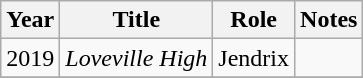<table class="wikitable unsortable">
<tr>
<th scope="col">Year</th>
<th scope="col">Title</th>
<th scope="col">Role</th>
<th scope="col">Notes</th>
</tr>
<tr>
<td>2019</td>
<td scope="row"><em>Loveville High</em></td>
<td>Jendrix</td>
<td></td>
</tr>
<tr>
</tr>
</table>
